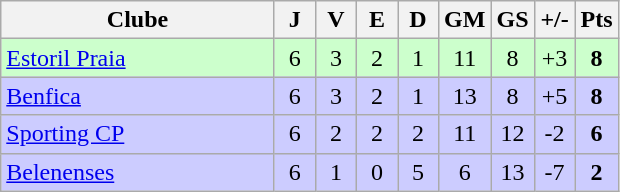<table class="wikitable" style="text-align: center;">
<tr>
<th width=175>Clube</th>
<th width=20>J</th>
<th width=20>V</th>
<th width=20>E</th>
<th width=20>D</th>
<th width=20>GM</th>
<th width=20>GS</th>
<th width=20>+/-</th>
<th width=20>Pts</th>
</tr>
<tr bgcolor=#ccffcc>
<td align=left><a href='#'>Estoril Praia</a></td>
<td>6</td>
<td>3</td>
<td>2</td>
<td>1</td>
<td>11</td>
<td>8</td>
<td>+3</td>
<td><strong>8</strong></td>
</tr>
<tr bgcolor=#ccccff>
<td align=left><a href='#'>Benfica</a></td>
<td>6</td>
<td>3</td>
<td>2</td>
<td>1</td>
<td>13</td>
<td>8</td>
<td>+5</td>
<td><strong>8</strong></td>
</tr>
<tr bgcolor=#ccccff>
<td align=left><a href='#'>Sporting CP</a></td>
<td>6</td>
<td>2</td>
<td>2</td>
<td>2</td>
<td>11</td>
<td>12</td>
<td>-2</td>
<td><strong>6</strong></td>
</tr>
<tr bgcolor=#ccccff>
<td align=left><a href='#'>Belenenses</a></td>
<td>6</td>
<td>1</td>
<td>0</td>
<td>5</td>
<td>6</td>
<td>13</td>
<td>-7</td>
<td><strong>2</strong></td>
</tr>
</table>
